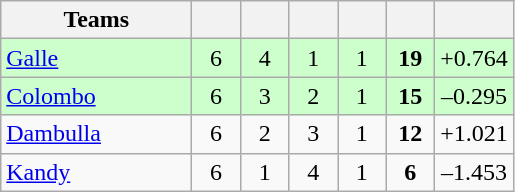<table class="wikitable" style="text-align:center">
<tr>
<th style="width:120px">Teams</th>
<th style="width:25px"></th>
<th style="width:25px"></th>
<th style="width:25px"></th>
<th style="width:25px"></th>
<th style="width:25px"></th>
<th style="width:25px"></th>
</tr>
<tr style="background:#cfc">
<td style="text-align:left"><a href='#'>Galle</a></td>
<td>6</td>
<td>4</td>
<td>1</td>
<td>1</td>
<td><strong>19</strong></td>
<td>+0.764</td>
</tr>
<tr style="background:#cfc">
<td style="text-align:left"><a href='#'>Colombo</a></td>
<td>6</td>
<td>3</td>
<td>2</td>
<td>1</td>
<td><strong>15</strong></td>
<td>–0.295</td>
</tr>
<tr>
<td style="text-align:left"><a href='#'>Dambulla</a></td>
<td>6</td>
<td>2</td>
<td>3</td>
<td>1</td>
<td><strong>12</strong></td>
<td>+1.021</td>
</tr>
<tr>
<td style="text-align:left"><a href='#'>Kandy</a></td>
<td>6</td>
<td>1</td>
<td>4</td>
<td>1</td>
<td><strong>6</strong></td>
<td>–1.453</td>
</tr>
</table>
